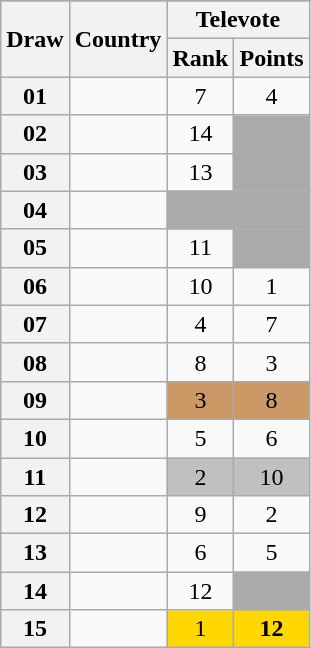<table class="sortable wikitable collapsible plainrowheaders" style="text-align:center;">
<tr>
</tr>
<tr>
<th scope="col" rowspan="2">Draw</th>
<th scope="col" rowspan="2">Country</th>
<th scope="col" colspan="2">Televote</th>
</tr>
<tr>
<th scope="col">Rank</th>
<th scope="col">Points</th>
</tr>
<tr>
<th scope="row" style="text-align:center;">01</th>
<td style="text-align:left;"></td>
<td>7</td>
<td>4</td>
</tr>
<tr>
<th scope="row" style="text-align:center;">02</th>
<td style="text-align:left;"></td>
<td>14</td>
<td style="background:#AAAAAA;"></td>
</tr>
<tr>
<th scope="row" style="text-align:center;">03</th>
<td style="text-align:left;"></td>
<td>13</td>
<td style="background:#AAAAAA;"></td>
</tr>
<tr class=sortbottom>
<th scope="row" style="text-align:center;">04</th>
<td style="text-align:left;"></td>
<td style="background:#AAAAAA;"></td>
<td style="background:#AAAAAA;"></td>
</tr>
<tr>
<th scope="row" style="text-align:center;">05</th>
<td style="text-align:left;"></td>
<td>11</td>
<td style="background:#AAAAAA;"></td>
</tr>
<tr>
<th scope="row" style="text-align:center;">06</th>
<td style="text-align:left;"></td>
<td>10</td>
<td>1</td>
</tr>
<tr>
<th scope="row" style="text-align:center;">07</th>
<td style="text-align:left;"></td>
<td>4</td>
<td>7</td>
</tr>
<tr>
<th scope="row" style="text-align:center;">08</th>
<td style="text-align:left;"></td>
<td>8</td>
<td>3</td>
</tr>
<tr>
<th scope="row" style="text-align:center;">09</th>
<td style="text-align:left;"></td>
<td style="background:#CC9966;">3</td>
<td style="background:#CC9966;">8</td>
</tr>
<tr>
<th scope="row" style="text-align:center;">10</th>
<td style="text-align:left;"></td>
<td>5</td>
<td>6</td>
</tr>
<tr>
<th scope="row" style="text-align:center;">11</th>
<td style="text-align:left;"></td>
<td style="background:silver;">2</td>
<td style="background:silver;">10</td>
</tr>
<tr>
<th scope="row" style="text-align:center;">12</th>
<td style="text-align:left;"></td>
<td>9</td>
<td>2</td>
</tr>
<tr>
<th scope="row" style="text-align:center;">13</th>
<td style="text-align:left;"></td>
<td>6</td>
<td>5</td>
</tr>
<tr>
<th scope="row" style="text-align:center;">14</th>
<td style="text-align:left;"></td>
<td>12</td>
<td style="background:#AAAAAA;"></td>
</tr>
<tr>
<th scope="row" style="text-align:center;">15</th>
<td style="text-align:left;"></td>
<td style="background:gold;">1</td>
<td style="background:gold;"><strong>12</strong></td>
</tr>
</table>
